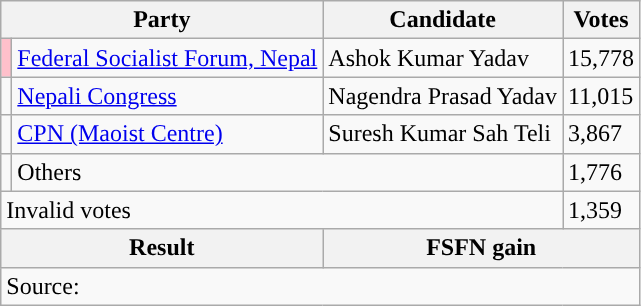<table class="wikitable">
<tr>
<th colspan="2">Party</th>
<th>Candidate</th>
<th>Votes</th>
</tr>
<tr>
<td style="background-color:pink"></td>
<td><a href='#'>Federal Socialist Forum, Nepal</a></td>
<td>Ashok Kumar Yadav</td>
<td>15,778</td>
</tr>
<tr>
<td style="background-color:"></td>
<td><a href='#'>Nepali Congress</a></td>
<td>Nagendra Prasad Yadav</td>
<td>11,015</td>
</tr>
<tr>
<td style="background-color:"></td>
<td><a href='#'>CPN (Maoist Centre)</a></td>
<td>Suresh Kumar Sah Teli</td>
<td>3,867</td>
</tr>
<tr>
<td></td>
<td colspan="2">Others</td>
<td>1,776</td>
</tr>
<tr>
<td colspan="3">Invalid votes</td>
<td>1,359</td>
</tr>
<tr>
<th colspan="2">Result</th>
<th colspan="2">FSFN gain</th>
</tr>
<tr>
<td colspan="4">Source: </td>
</tr>
</table>
